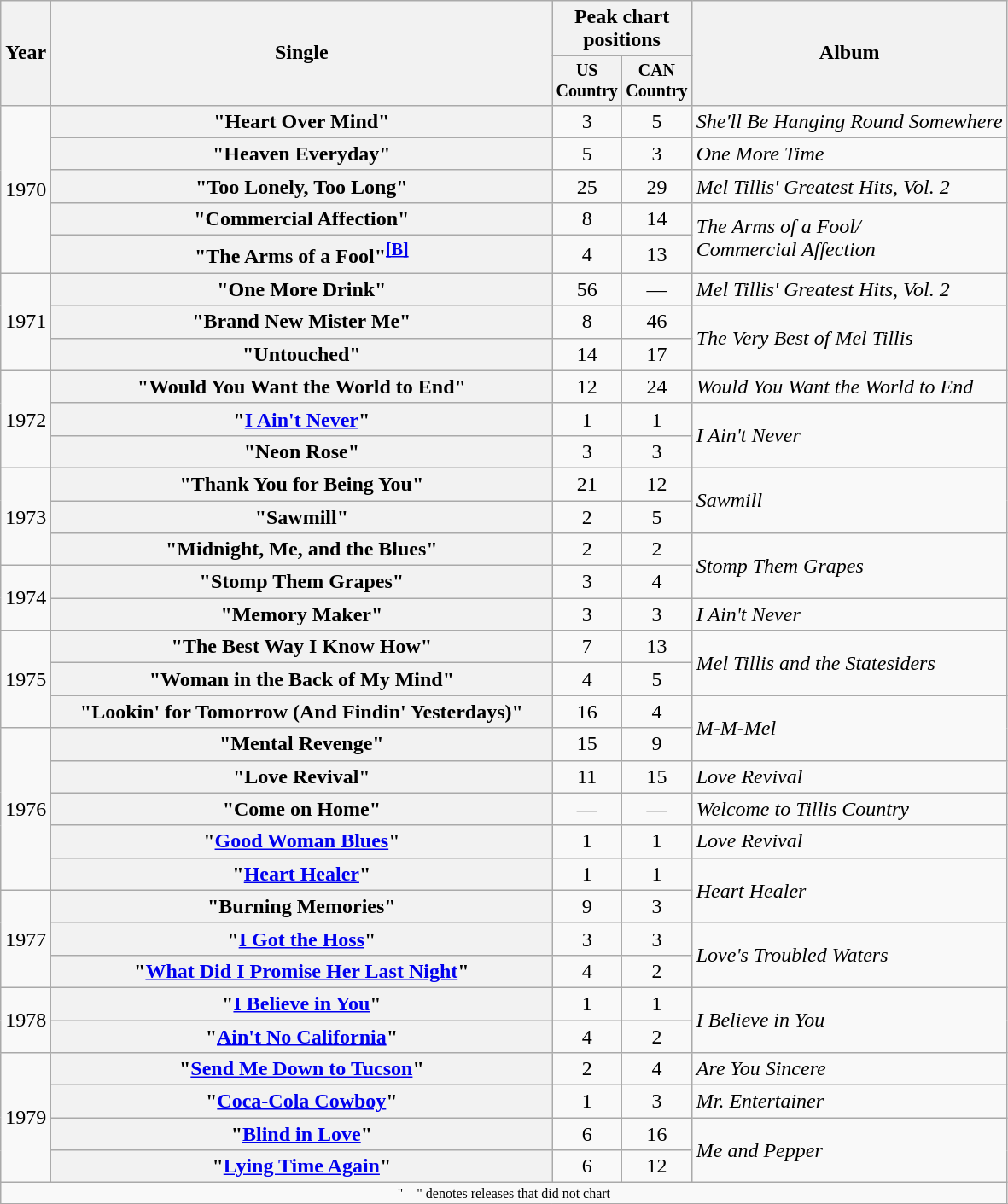<table class="wikitable plainrowheaders" style="text-align:center;">
<tr>
<th rowspan="2">Year</th>
<th rowspan="2" style="width:24em;">Single</th>
<th colspan="2">Peak chart<br>positions</th>
<th rowspan="2">Album</th>
</tr>
<tr style="font-size:smaller;">
<th width="45">US Country<br></th>
<th width="45">CAN Country<br></th>
</tr>
<tr>
<td rowspan="5">1970</td>
<th scope="row">"Heart Over Mind"</th>
<td>3</td>
<td>5</td>
<td align="left"><em>She'll Be Hanging Round Somewhere</em></td>
</tr>
<tr>
<th scope="row">"Heaven Everyday"</th>
<td>5</td>
<td>3</td>
<td align="left"><em>One More Time</em></td>
</tr>
<tr>
<th scope="row">"Too Lonely, Too Long"</th>
<td>25</td>
<td>29</td>
<td align="left"><em>Mel Tillis' Greatest Hits, Vol. 2</em></td>
</tr>
<tr>
<th scope="row">"Commercial Affection"</th>
<td>8</td>
<td>14</td>
<td align="left" rowspan="2"><em>The Arms of a Fool/<br>Commercial Affection</em></td>
</tr>
<tr>
<th scope="row">"The Arms of a Fool"<sup><span></span><a href='#'><strong>[B]</strong></a></sup></th>
<td>4</td>
<td>13</td>
</tr>
<tr>
<td rowspan="3">1971</td>
<th scope="row">"One More Drink"</th>
<td>56</td>
<td>—</td>
<td align="left"><em>Mel Tillis' Greatest Hits, Vol. 2</em></td>
</tr>
<tr>
<th scope="row">"Brand New Mister Me"</th>
<td>8</td>
<td>46</td>
<td align="left" rowspan="2"><em>The Very Best of Mel Tillis</em></td>
</tr>
<tr>
<th scope="row">"Untouched"</th>
<td>14</td>
<td>17</td>
</tr>
<tr>
<td rowspan="3">1972</td>
<th scope="row">"Would You Want the World to End"</th>
<td>12</td>
<td>24</td>
<td align="left"><em>Would You Want the World to End</em></td>
</tr>
<tr>
<th scope="row">"<a href='#'>I Ain't Never</a>"</th>
<td>1</td>
<td>1</td>
<td align="left" rowspan="2"><em>I Ain't Never</em></td>
</tr>
<tr>
<th scope="row">"Neon Rose"</th>
<td>3</td>
<td>3</td>
</tr>
<tr>
<td rowspan="3">1973</td>
<th scope="row">"Thank You for Being You"</th>
<td>21</td>
<td>12</td>
<td align="left" rowspan="2"><em>Sawmill</em></td>
</tr>
<tr>
<th scope="row">"Sawmill"</th>
<td>2</td>
<td>5</td>
</tr>
<tr>
<th scope="row">"Midnight, Me, and the Blues"</th>
<td>2</td>
<td>2</td>
<td align="left" rowspan="2"><em>Stomp Them Grapes</em></td>
</tr>
<tr>
<td rowspan="2">1974</td>
<th scope="row">"Stomp Them Grapes"</th>
<td>3</td>
<td>4</td>
</tr>
<tr>
<th scope="row">"Memory Maker"</th>
<td>3</td>
<td>3</td>
<td align="left"><em>I Ain't Never</em></td>
</tr>
<tr>
<td rowspan="3">1975</td>
<th scope="row">"The Best Way I Know How"</th>
<td>7</td>
<td>13</td>
<td align="left" rowspan="2"><em>Mel Tillis and the Statesiders</em></td>
</tr>
<tr>
<th scope="row">"Woman in the Back of My Mind"</th>
<td>4</td>
<td>5</td>
</tr>
<tr>
<th scope="row">"Lookin' for Tomorrow (And Findin' Yesterdays)"</th>
<td>16</td>
<td>4</td>
<td align="left" rowspan="2"><em>M-M-Mel</em></td>
</tr>
<tr>
<td rowspan="5">1976</td>
<th scope="row">"Mental Revenge"</th>
<td>15</td>
<td>9</td>
</tr>
<tr>
<th scope="row">"Love Revival"</th>
<td>11</td>
<td>15</td>
<td align="left"><em>Love Revival</em></td>
</tr>
<tr>
<th scope="row">"Come on Home"</th>
<td>—</td>
<td>—</td>
<td align="left"><em>Welcome to Tillis Country</em></td>
</tr>
<tr>
<th scope="row">"<a href='#'>Good Woman Blues</a>"</th>
<td>1</td>
<td>1</td>
<td align="left"><em>Love Revival</em></td>
</tr>
<tr>
<th scope="row">"<a href='#'>Heart Healer</a>"</th>
<td>1</td>
<td>1</td>
<td align="left" rowspan="2"><em>Heart Healer</em></td>
</tr>
<tr>
<td rowspan="3">1977</td>
<th scope="row">"Burning Memories"</th>
<td>9</td>
<td>3</td>
</tr>
<tr>
<th scope="row">"<a href='#'>I Got the Hoss</a>"</th>
<td>3</td>
<td>3</td>
<td align="left" rowspan="2"><em>Love's Troubled Waters</em></td>
</tr>
<tr>
<th scope="row">"<a href='#'>What Did I Promise Her Last Night</a>"</th>
<td>4</td>
<td>2</td>
</tr>
<tr>
<td rowspan="2">1978</td>
<th scope="row">"<a href='#'>I Believe in You</a>"</th>
<td>1</td>
<td>1</td>
<td align="left" rowspan="2"><em>I Believe in You</em></td>
</tr>
<tr>
<th scope="row">"<a href='#'>Ain't No California</a>"</th>
<td>4</td>
<td>2</td>
</tr>
<tr>
<td rowspan="4">1979</td>
<th scope="row">"<a href='#'>Send Me Down to Tucson</a>"</th>
<td>2</td>
<td>4</td>
<td align="left"><em>Are You Sincere</em></td>
</tr>
<tr>
<th scope="row">"<a href='#'>Coca-Cola Cowboy</a>"</th>
<td>1</td>
<td>3</td>
<td align="left"><em>Mr. Entertainer</em></td>
</tr>
<tr>
<th scope="row">"<a href='#'>Blind in Love</a>"</th>
<td>6</td>
<td>16</td>
<td align="left" rowspan="2"><em>Me and Pepper</em></td>
</tr>
<tr>
<th scope="row">"<a href='#'>Lying Time Again</a>"</th>
<td>6</td>
<td>12</td>
</tr>
<tr>
<td colspan="5" style="font-size:8pt">"—" denotes releases that did not chart</td>
</tr>
<tr>
</tr>
</table>
